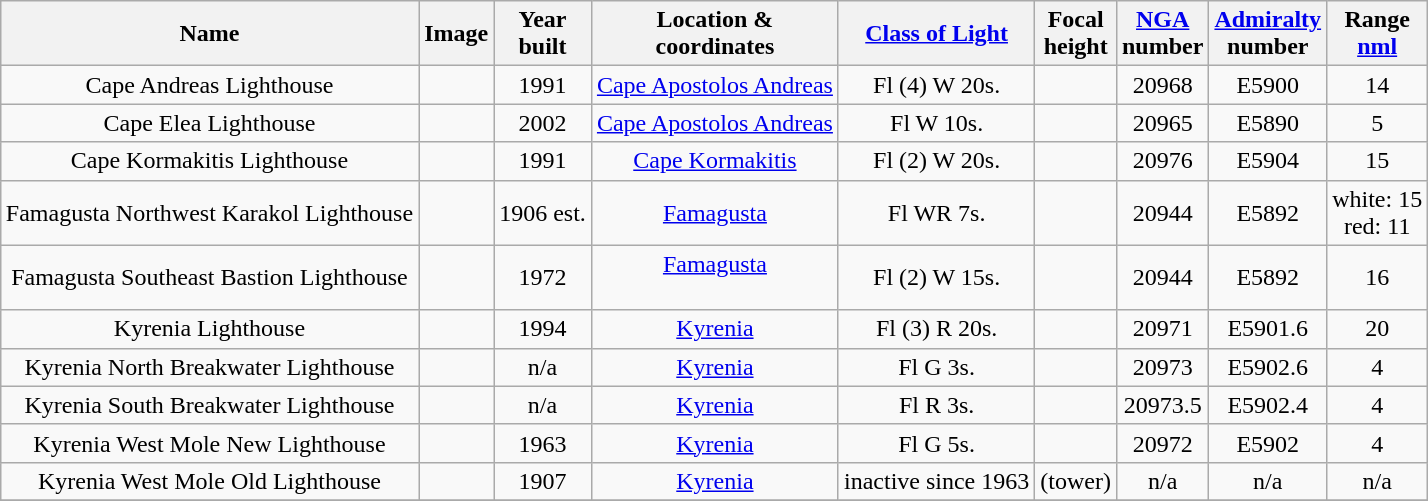<table class="wikitable sortable" style="margin:auto;text-align:center">
<tr>
<th>Name</th>
<th>Image</th>
<th>Year<br>built</th>
<th>Location &<br> coordinates</th>
<th><a href='#'>Class of Light</a><br></th>
<th>Focal<br>height<br></th>
<th><a href='#'>NGA</a><br>number<br></th>
<th><a href='#'>Admiralty</a><br>number<br></th>
<th>Range<br><a href='#'>nml</a><br></th>
</tr>
<tr>
<td>Cape Andreas Lighthouse</td>
<td></td>
<td>1991</td>
<td><a href='#'>Cape Apostolos Andreas</a><br></td>
<td>Fl (4) W 20s.</td>
<td></td>
<td>20968</td>
<td>E5900</td>
<td>14</td>
</tr>
<tr>
<td>Cape Elea Lighthouse</td>
<td></td>
<td>2002</td>
<td><a href='#'>Cape Apostolos Andreas</a><br> </td>
<td>Fl W 10s.</td>
<td></td>
<td>20965</td>
<td>E5890</td>
<td>5</td>
</tr>
<tr>
<td>Cape Kormakitis Lighthouse</td>
<td> </td>
<td>1991</td>
<td><a href='#'>Cape Kormakitis</a><br> </td>
<td>Fl (2) W 20s.</td>
<td></td>
<td>20976</td>
<td>E5904</td>
<td>15</td>
</tr>
<tr>
<td>Famagusta Northwest Karakol Lighthouse</td>
<td></td>
<td>1906 est.</td>
<td><a href='#'>Famagusta</a><br></td>
<td>Fl WR 7s.</td>
<td></td>
<td>20944</td>
<td>E5892</td>
<td>white: 15<br>red: 11</td>
</tr>
<tr>
<td>Famagusta Southeast Bastion Lighthouse</td>
<td></td>
<td>1972</td>
<td><a href='#'>Famagusta</a><br><br></td>
<td>Fl (2) W 15s.</td>
<td></td>
<td>20944</td>
<td>E5892</td>
<td>16</td>
</tr>
<tr>
<td>Kyrenia Lighthouse</td>
<td></td>
<td>1994</td>
<td><a href='#'>Kyrenia</a><br></td>
<td>Fl (3) R 20s.</td>
<td></td>
<td>20971</td>
<td>E5901.6</td>
<td>20</td>
</tr>
<tr>
<td>Kyrenia North Breakwater Lighthouse</td>
<td></td>
<td>n/a</td>
<td><a href='#'>Kyrenia</a><br></td>
<td>Fl G 3s.</td>
<td></td>
<td>20973</td>
<td>E5902.6</td>
<td>4</td>
</tr>
<tr>
<td>Kyrenia South Breakwater Lighthouse</td>
<td></td>
<td>n/a</td>
<td><a href='#'>Kyrenia</a><br> </td>
<td>Fl R 3s.</td>
<td></td>
<td>20973.5</td>
<td>E5902.4</td>
<td>4</td>
</tr>
<tr>
<td>Kyrenia West Mole New Lighthouse</td>
<td></td>
<td>1963</td>
<td><a href='#'>Kyrenia</a><br></td>
<td>Fl G 5s.</td>
<td></td>
<td>20972</td>
<td>E5902</td>
<td>4</td>
</tr>
<tr>
<td>Kyrenia West Mole Old Lighthouse</td>
<td></td>
<td>1907</td>
<td><a href='#'>Kyrenia</a><br></td>
<td>inactive since 1963</td>
<td>(tower)<br></td>
<td>n/a</td>
<td>n/a</td>
<td>n/a</td>
</tr>
<tr>
</tr>
</table>
